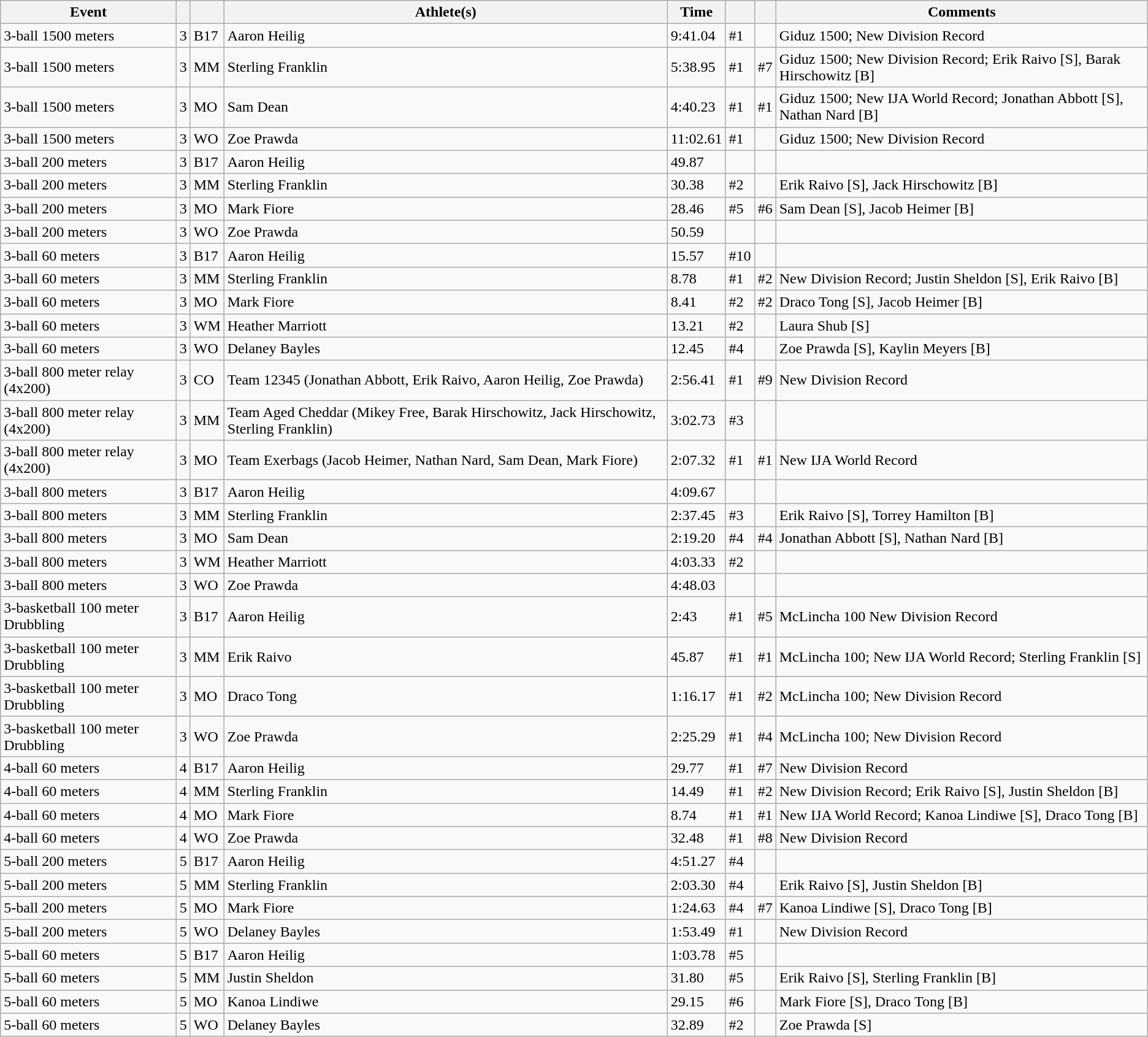<table class="wikitable sortable">
<tr>
<th>Event</th>
<th></th>
<th></th>
<th>Athlete(s)</th>
<th>Time</th>
<th></th>
<th></th>
<th>Comments</th>
</tr>
<tr>
<td>3-ball 1500 meters</td>
<td>3</td>
<td>B17</td>
<td>Aaron Heilig</td>
<td>9:41.04</td>
<td>#1</td>
<td></td>
<td>Giduz 1500; New Division Record</td>
</tr>
<tr>
<td>3-ball 1500 meters</td>
<td>3</td>
<td>MM</td>
<td>Sterling Franklin</td>
<td>5:38.95</td>
<td>#1</td>
<td>#7</td>
<td>Giduz 1500; New Division Record;  Erik Raivo [S], Barak Hirschowitz [B]</td>
</tr>
<tr>
<td>3-ball 1500 meters</td>
<td>3</td>
<td>MO</td>
<td>Sam Dean</td>
<td>4:40.23</td>
<td>#1</td>
<td>#1</td>
<td>Giduz 1500; New IJA World Record;  Jonathan Abbott [S], Nathan Nard [B]</td>
</tr>
<tr>
<td>3-ball 1500 meters</td>
<td>3</td>
<td>WO</td>
<td>Zoe Prawda</td>
<td>11:02.61</td>
<td>#1</td>
<td></td>
<td>Giduz 1500; New Division Record</td>
</tr>
<tr>
<td>3-ball 200 meters</td>
<td>3</td>
<td>B17</td>
<td>Aaron Heilig</td>
<td>49.87</td>
<td></td>
<td></td>
<td></td>
</tr>
<tr>
<td>3-ball 200 meters</td>
<td>3</td>
<td>MM</td>
<td>Sterling Franklin</td>
<td>30.38</td>
<td>#2</td>
<td></td>
<td>Erik Raivo [S], Jack Hirschowitz [B]</td>
</tr>
<tr>
<td>3-ball 200 meters</td>
<td>3</td>
<td>MO</td>
<td>Mark Fiore</td>
<td>28.46</td>
<td>#5</td>
<td>#6</td>
<td>Sam Dean [S], Jacob Heimer [B]</td>
</tr>
<tr>
<td>3-ball 200 meters</td>
<td>3</td>
<td>WO</td>
<td>Zoe Prawda</td>
<td>50.59</td>
<td></td>
<td></td>
<td></td>
</tr>
<tr>
<td>3-ball 60 meters</td>
<td>3</td>
<td>B17</td>
<td>Aaron Heilig</td>
<td>15.57</td>
<td>#10</td>
<td></td>
<td></td>
</tr>
<tr>
<td>3-ball 60 meters</td>
<td>3</td>
<td>MM</td>
<td>Sterling Franklin</td>
<td>8.78</td>
<td>#1</td>
<td>#2</td>
<td>New Division Record;  Justin Sheldon [S], Erik Raivo [B]</td>
</tr>
<tr>
<td>3-ball 60 meters</td>
<td>3</td>
<td>MO</td>
<td>Mark Fiore</td>
<td>8.41</td>
<td>#2</td>
<td>#2</td>
<td>Draco Tong [S], Jacob Heimer [B]</td>
</tr>
<tr>
<td>3-ball 60 meters</td>
<td>3</td>
<td>WM</td>
<td>Heather Marriott</td>
<td>13.21</td>
<td>#2</td>
<td></td>
<td>Laura Shub [S]</td>
</tr>
<tr>
<td>3-ball 60 meters</td>
<td>3</td>
<td>WO</td>
<td>Delaney Bayles</td>
<td>12.45</td>
<td>#4</td>
<td></td>
<td>Zoe Prawda [S], Kaylin Meyers [B]</td>
</tr>
<tr>
<td>3-ball 800 meter relay (4x200)</td>
<td>3</td>
<td>CO</td>
<td>Team 12345 (Jonathan Abbott, Erik Raivo, Aaron Heilig, Zoe Prawda)</td>
<td>2:56.41</td>
<td>#1</td>
<td>#9</td>
<td>New Division Record</td>
</tr>
<tr>
<td>3-ball 800 meter relay (4x200)</td>
<td>3</td>
<td>MM</td>
<td>Team Aged Cheddar (Mikey Free, Barak Hirschowitz, Jack Hirschowitz, Sterling Franklin)</td>
<td>3:02.73</td>
<td>#3</td>
<td></td>
<td></td>
</tr>
<tr>
<td>3-ball 800 meter relay (4x200)</td>
<td>3</td>
<td>MO</td>
<td>Team Exerbags (Jacob Heimer, Nathan Nard, Sam Dean, Mark Fiore)</td>
<td>2:07.32</td>
<td>#1</td>
<td>#1</td>
<td>New IJA World Record</td>
</tr>
<tr>
<td>3-ball 800 meters</td>
<td>3</td>
<td>B17</td>
<td>Aaron Heilig</td>
<td>4:09.67</td>
<td></td>
<td></td>
<td></td>
</tr>
<tr>
<td>3-ball 800 meters</td>
<td>3</td>
<td>MM</td>
<td>Sterling Franklin</td>
<td>2:37.45</td>
<td>#3</td>
<td></td>
<td>Erik Raivo [S], Torrey Hamilton [B]</td>
</tr>
<tr>
<td>3-ball 800 meters</td>
<td>3</td>
<td>MO</td>
<td>Sam Dean</td>
<td>2:19.20</td>
<td>#4</td>
<td>#4</td>
<td>Jonathan Abbott [S], Nathan Nard [B]</td>
</tr>
<tr>
<td>3-ball 800 meters</td>
<td>3</td>
<td>WM</td>
<td>Heather Marriott</td>
<td>4:03.33</td>
<td>#2</td>
<td></td>
<td></td>
</tr>
<tr>
<td>3-ball 800 meters</td>
<td>3</td>
<td>WO</td>
<td>Zoe Prawda</td>
<td>4:48.03</td>
<td></td>
<td></td>
<td></td>
</tr>
<tr>
<td>3-basketball 100 meter Drubbling</td>
<td>3</td>
<td>B17</td>
<td>Aaron Heilig</td>
<td>2:43</td>
<td>#1</td>
<td>#5</td>
<td>McLincha 100 New Division Record</td>
</tr>
<tr>
<td>3-basketball 100 meter Drubbling</td>
<td>3</td>
<td>MM</td>
<td>Erik Raivo</td>
<td>45.87</td>
<td>#1</td>
<td>#1</td>
<td>McLincha 100; New IJA World Record;  Sterling Franklin [S]</td>
</tr>
<tr>
<td>3-basketball 100 meter Drubbling</td>
<td>3</td>
<td>MO</td>
<td>Draco Tong</td>
<td>1:16.17</td>
<td>#1</td>
<td>#2</td>
<td>McLincha 100; New Division Record</td>
</tr>
<tr>
<td>3-basketball 100 meter Drubbling</td>
<td>3</td>
<td>WO</td>
<td>Zoe Prawda</td>
<td>2:25.29</td>
<td>#1</td>
<td>#4</td>
<td>McLincha 100; New Division Record</td>
</tr>
<tr>
<td>4-ball 60 meters</td>
<td>4</td>
<td>B17</td>
<td>Aaron Heilig</td>
<td>29.77</td>
<td>#1</td>
<td>#7</td>
<td>New Division Record</td>
</tr>
<tr>
<td>4-ball 60 meters</td>
<td>4</td>
<td>MM</td>
<td>Sterling Franklin</td>
<td>14.49</td>
<td>#1</td>
<td>#2</td>
<td>New Division Record;  Erik Raivo [S], Justin Sheldon [B]</td>
</tr>
<tr>
<td>4-ball 60 meters</td>
<td>4</td>
<td>MO</td>
<td>Mark Fiore</td>
<td>8.74</td>
<td>#1</td>
<td>#1</td>
<td>New IJA World Record;  Kanoa Lindiwe [S], Draco Tong [B]</td>
</tr>
<tr>
<td>4-ball 60 meters</td>
<td>4</td>
<td>WO</td>
<td>Zoe Prawda</td>
<td>32.48</td>
<td>#1</td>
<td>#8</td>
<td>New Division Record</td>
</tr>
<tr>
<td>5-ball 200 meters</td>
<td>5</td>
<td>B17</td>
<td>Aaron Heilig</td>
<td>4:51.27</td>
<td>#4</td>
<td></td>
<td></td>
</tr>
<tr>
<td>5-ball 200 meters</td>
<td>5</td>
<td>MM</td>
<td>Sterling Franklin</td>
<td>2:03.30</td>
<td>#4</td>
<td></td>
<td>Erik Raivo [S], Justin Sheldon [B]</td>
</tr>
<tr>
<td>5-ball 200 meters</td>
<td>5</td>
<td>MO</td>
<td>Mark Fiore</td>
<td>1:24.63</td>
<td>#4</td>
<td>#7</td>
<td>Kanoa Lindiwe [S], Draco Tong [B]</td>
</tr>
<tr>
<td>5-ball 200 meters</td>
<td>5</td>
<td>WO</td>
<td>Delaney Bayles</td>
<td>1:53.49</td>
<td>#1</td>
<td></td>
<td>New Division Record</td>
</tr>
<tr>
<td>5-ball 60 meters</td>
<td>5</td>
<td>B17</td>
<td>Aaron Heilig</td>
<td>1:03.78</td>
<td>#5</td>
<td></td>
<td></td>
</tr>
<tr>
<td>5-ball 60 meters</td>
<td>5</td>
<td>MM</td>
<td>Justin Sheldon</td>
<td>31.80</td>
<td>#5</td>
<td></td>
<td>Erik Raivo [S], Sterling Franklin [B]</td>
</tr>
<tr>
<td>5-ball 60 meters</td>
<td>5</td>
<td>MO</td>
<td>Kanoa Lindiwe</td>
<td>29.15</td>
<td>#6</td>
<td></td>
<td>Mark Fiore [S], Draco Tong [B]</td>
</tr>
<tr>
<td>5-ball 60 meters</td>
<td>5</td>
<td>WO</td>
<td>Delaney Bayles</td>
<td>32.89</td>
<td>#2</td>
<td></td>
<td>Zoe Prawda [S]</td>
</tr>
</table>
